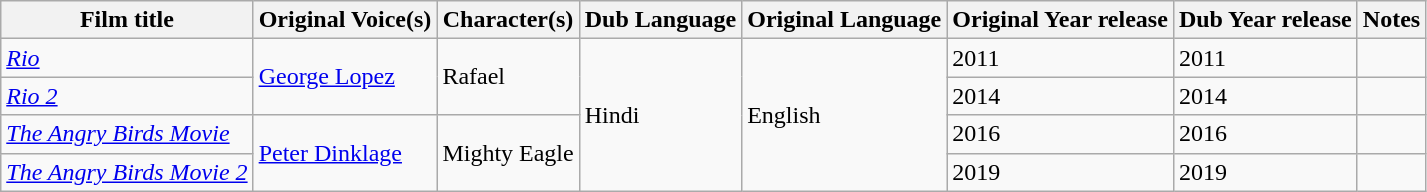<table class="wikitable">
<tr>
<th>Film title</th>
<th>Original Voice(s)</th>
<th>Character(s)</th>
<th>Dub Language</th>
<th>Original Language</th>
<th>Original Year release</th>
<th>Dub Year release</th>
<th>Notes</th>
</tr>
<tr>
<td><em><a href='#'>Rio</a></em></td>
<td rowspan="2"><a href='#'>George Lopez</a></td>
<td rowspan="2">Rafael</td>
<td rowspan="4">Hindi</td>
<td rowspan="4">English</td>
<td>2011</td>
<td>2011</td>
<td></td>
</tr>
<tr>
<td><em><a href='#'>Rio 2</a></em></td>
<td>2014</td>
<td>2014</td>
<td></td>
</tr>
<tr>
<td><em><a href='#'>The Angry Birds Movie</a></em></td>
<td rowspan="2"><a href='#'>Peter Dinklage</a></td>
<td rowspan="2">Mighty Eagle</td>
<td>2016</td>
<td>2016</td>
<td></td>
</tr>
<tr>
<td><em><a href='#'>The Angry Birds Movie 2</a></em></td>
<td>2019</td>
<td>2019</td>
<td></td>
</tr>
</table>
